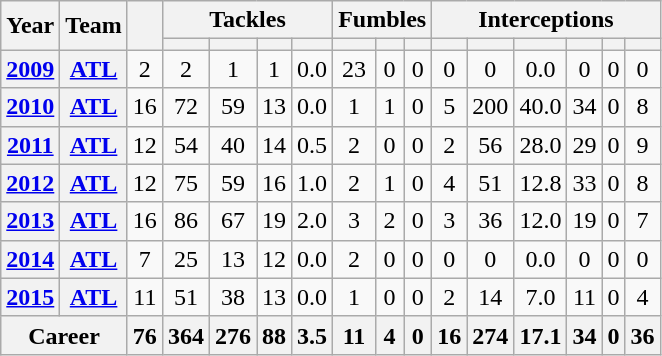<table class="wikitable" style="text-align: center;">
<tr>
<th rowspan="2">Year</th>
<th rowspan="2">Team</th>
<th rowspan="2"></th>
<th colspan="4">Tackles</th>
<th colspan="3">Fumbles</th>
<th colspan="6">Interceptions</th>
</tr>
<tr>
<th></th>
<th></th>
<th></th>
<th></th>
<th></th>
<th></th>
<th></th>
<th></th>
<th></th>
<th></th>
<th></th>
<th></th>
<th></th>
</tr>
<tr>
<th><a href='#'>2009</a></th>
<th><a href='#'>ATL</a></th>
<td>2</td>
<td>2</td>
<td>1</td>
<td>1</td>
<td>0.0</td>
<td>23</td>
<td>0</td>
<td>0</td>
<td>0</td>
<td>0</td>
<td>0.0</td>
<td>0</td>
<td>0</td>
<td>0</td>
</tr>
<tr>
<th><a href='#'>2010</a></th>
<th><a href='#'>ATL</a></th>
<td>16</td>
<td>72</td>
<td>59</td>
<td>13</td>
<td>0.0</td>
<td>1</td>
<td>1</td>
<td>0</td>
<td>5</td>
<td>200</td>
<td>40.0</td>
<td>34</td>
<td>0</td>
<td>8</td>
</tr>
<tr>
<th><a href='#'>2011</a></th>
<th><a href='#'>ATL</a></th>
<td>12</td>
<td>54</td>
<td>40</td>
<td>14</td>
<td>0.5</td>
<td>2</td>
<td>0</td>
<td>0</td>
<td>2</td>
<td>56</td>
<td>28.0</td>
<td>29</td>
<td>0</td>
<td>9</td>
</tr>
<tr>
<th><a href='#'>2012</a></th>
<th><a href='#'>ATL</a></th>
<td>12</td>
<td>75</td>
<td>59</td>
<td>16</td>
<td>1.0</td>
<td>2</td>
<td>1</td>
<td>0</td>
<td>4</td>
<td>51</td>
<td>12.8</td>
<td>33</td>
<td>0</td>
<td>8</td>
</tr>
<tr>
<th><a href='#'>2013</a></th>
<th><a href='#'>ATL</a></th>
<td>16</td>
<td>86</td>
<td>67</td>
<td>19</td>
<td>2.0</td>
<td>3</td>
<td>2</td>
<td>0</td>
<td>3</td>
<td>36</td>
<td>12.0</td>
<td>19</td>
<td>0</td>
<td>7</td>
</tr>
<tr>
<th><a href='#'>2014</a></th>
<th><a href='#'>ATL</a></th>
<td>7</td>
<td>25</td>
<td>13</td>
<td>12</td>
<td>0.0</td>
<td>2</td>
<td>0</td>
<td>0</td>
<td>0</td>
<td>0</td>
<td>0.0</td>
<td>0</td>
<td>0</td>
<td>0</td>
</tr>
<tr>
<th><a href='#'>2015</a></th>
<th><a href='#'>ATL</a></th>
<td>11</td>
<td>51</td>
<td>38</td>
<td>13</td>
<td>0.0</td>
<td>1</td>
<td>0</td>
<td>0</td>
<td>2</td>
<td>14</td>
<td>7.0</td>
<td>11</td>
<td>0</td>
<td>4</td>
</tr>
<tr>
<th colspan="2">Career</th>
<th>76</th>
<th>364</th>
<th>276</th>
<th>88</th>
<th>3.5</th>
<th>11</th>
<th>4</th>
<th>0</th>
<th>16</th>
<th>274</th>
<th>17.1</th>
<th>34</th>
<th>0</th>
<th>36</th>
</tr>
</table>
